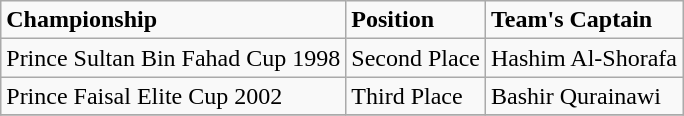<table class="wikitable">
<tr>
<td><strong>Championship</strong></td>
<td><strong>Position</strong></td>
<td><strong>Team's Captain</strong></td>
</tr>
<tr>
<td>Prince Sultan Bin Fahad Cup 1998</td>
<td>Second Place</td>
<td> Hashim Al-Shorafa</td>
</tr>
<tr>
<td>Prince Faisal Elite Cup 2002</td>
<td>Third Place</td>
<td>Bashir Qurainawi</td>
</tr>
<tr>
</tr>
</table>
